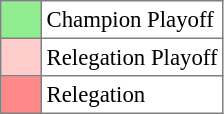<table bgcolor="#f7f8ff" cellpadding="3" cellspacing="0" border="1" style="font-size: 95%; border: gray solid 1px; border-collapse: collapse;text-align:center;">
<tr>
<td style="background: #90EE90;" width="20"></td>
<td bgcolor="#ffffff" align="left">Champion Playoff</td>
</tr>
<tr>
<td style="background: #FFCCCC;" width="20"></td>
<td bgcolor="#ffffff" align="left">Relegation Playoff</td>
</tr>
<tr>
<td style="background: #FF8888" width="20"></td>
<td bgcolor="#ffffff" align="left">Relegation</td>
</tr>
</table>
